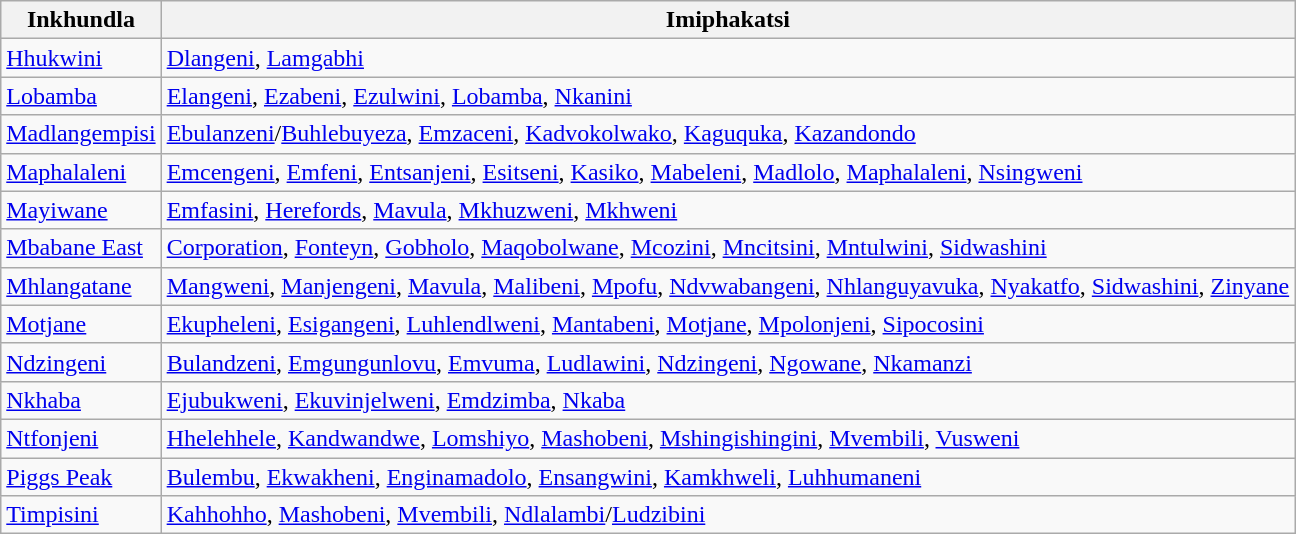<table class=wikitable>
<tr>
<th>Inkhundla</th>
<th>Imiphakatsi</th>
</tr>
<tr>
<td><a href='#'>Hhukwini</a></td>
<td><a href='#'>Dlangeni</a>, <a href='#'>Lamgabhi</a></td>
</tr>
<tr>
<td><a href='#'>Lobamba</a></td>
<td><a href='#'>Elangeni</a>, <a href='#'>Ezabeni</a>, <a href='#'>Ezulwini</a>, <a href='#'>Lobamba</a>, <a href='#'>Nkanini</a></td>
</tr>
<tr>
<td><a href='#'>Madlangempisi</a></td>
<td><a href='#'>Ebulanzeni</a>/<a href='#'>Buhlebuyeza</a>, <a href='#'>Emzaceni</a>, <a href='#'>Kadvokolwako</a>, <a href='#'>Kaguquka</a>, <a href='#'>Kazandondo</a></td>
</tr>
<tr>
<td><a href='#'>Maphalaleni</a></td>
<td><a href='#'>Emcengeni</a>, <a href='#'>Emfeni</a>, <a href='#'>Entsanjeni</a>, <a href='#'>Esitseni</a>, <a href='#'>Kasiko</a>, <a href='#'>Mabeleni</a>, <a href='#'>Madlolo</a>, <a href='#'>Maphalaleni</a>, <a href='#'>Nsingweni</a></td>
</tr>
<tr>
<td><a href='#'>Mayiwane</a></td>
<td><a href='#'>Emfasini</a>, <a href='#'>Herefords</a>, <a href='#'>Mavula</a>, <a href='#'>Mkhuzweni</a>, <a href='#'>Mkhweni</a></td>
</tr>
<tr>
<td><a href='#'>Mbabane East</a></td>
<td><a href='#'>Corporation</a>, <a href='#'>Fonteyn</a>, <a href='#'>Gobholo</a>, <a href='#'>Maqobolwane</a>, <a href='#'>Mcozini</a>, <a href='#'>Mncitsini</a>, <a href='#'>Mntulwini</a>, <a href='#'>Sidwashini</a></td>
</tr>
<tr>
<td><a href='#'>Mhlangatane</a></td>
<td><a href='#'>Mangweni</a>, <a href='#'>Manjengeni</a>, <a href='#'>Mavula</a>, <a href='#'>Malibeni</a>, <a href='#'>Mpofu</a>, <a href='#'>Ndvwabangeni</a>, <a href='#'>Nhlanguyavuka</a>, <a href='#'>Nyakatfo</a>, <a href='#'>Sidwashini</a>, <a href='#'>Zinyane</a></td>
</tr>
<tr>
<td><a href='#'>Motjane</a></td>
<td><a href='#'>Ekupheleni</a>, <a href='#'>Esigangeni</a>, <a href='#'>Luhlendlweni</a>, <a href='#'>Mantabeni</a>, <a href='#'>Motjane</a>, <a href='#'>Mpolonjeni</a>, <a href='#'>Sipocosini</a></td>
</tr>
<tr>
<td><a href='#'>Ndzingeni</a></td>
<td><a href='#'>Bulandzeni</a>, <a href='#'>Emgungunlovu</a>, <a href='#'>Emvuma</a>, <a href='#'>Ludlawini</a>, <a href='#'>Ndzingeni</a>, <a href='#'>Ngowane</a>, <a href='#'>Nkamanzi</a></td>
</tr>
<tr>
<td><a href='#'>Nkhaba</a></td>
<td><a href='#'>Ejubukweni</a>, <a href='#'>Ekuvinjelweni</a>, <a href='#'>Emdzimba</a>, <a href='#'>Nkaba</a></td>
</tr>
<tr>
<td><a href='#'>Ntfonjeni</a></td>
<td><a href='#'>Hhelehhele</a>, <a href='#'>Kandwandwe</a>, <a href='#'>Lomshiyo</a>, <a href='#'>Mashobeni</a>, <a href='#'>Mshingishingini</a>, <a href='#'>Mvembili</a>, <a href='#'>Vusweni</a></td>
</tr>
<tr>
<td><a href='#'>Piggs Peak</a></td>
<td><a href='#'>Bulembu</a>, <a href='#'>Ekwakheni</a>, <a href='#'>Enginamadolo</a>, <a href='#'>Ensangwini</a>, <a href='#'>Kamkhweli</a>, <a href='#'>Luhhumaneni</a></td>
</tr>
<tr>
<td><a href='#'>Timpisini</a></td>
<td><a href='#'>Kahhohho</a>, <a href='#'>Mashobeni</a>, <a href='#'>Mvembili</a>, <a href='#'>Ndlalambi</a>/<a href='#'>Ludzibini</a></td>
</tr>
</table>
